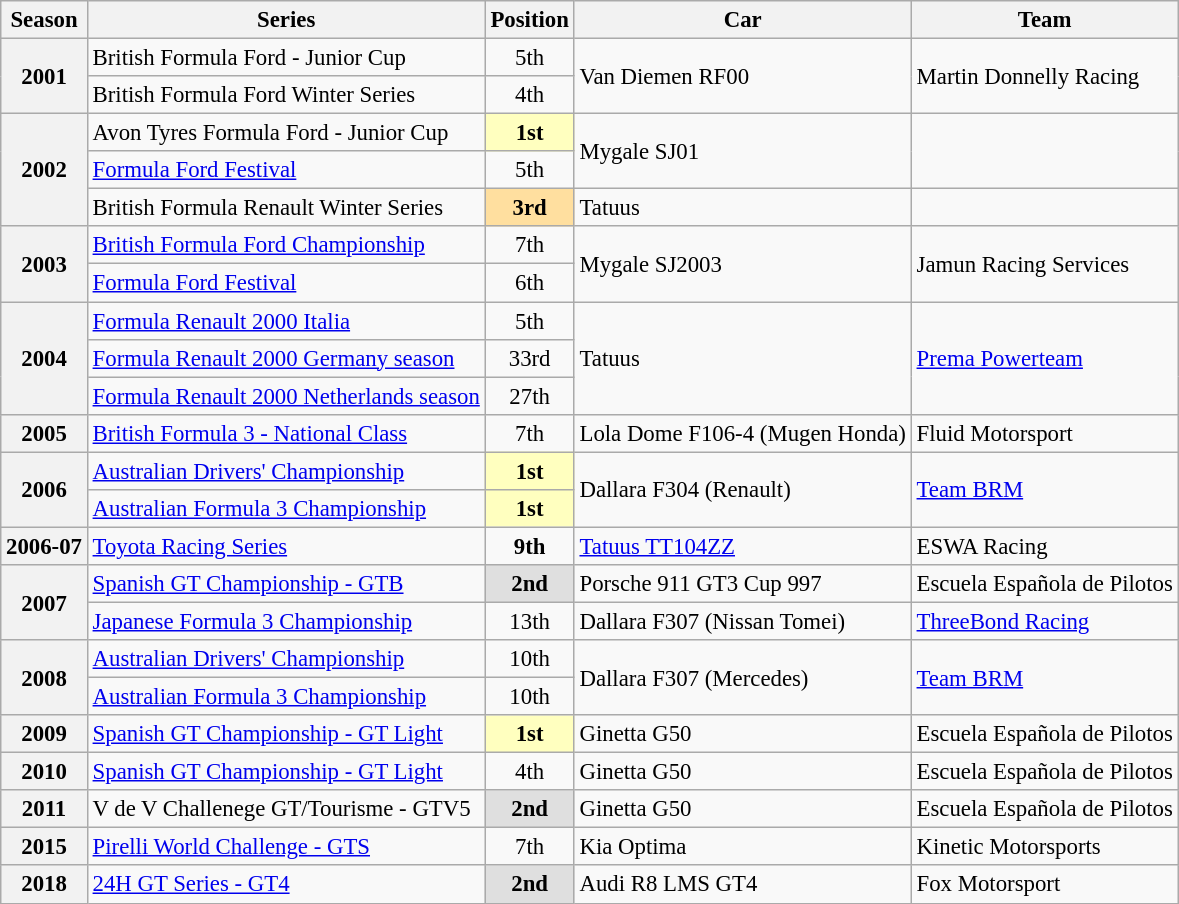<table class="wikitable" style="font-size: 95%;">
<tr>
<th>Season</th>
<th>Series</th>
<th>Position</th>
<th>Car</th>
<th>Team</th>
</tr>
<tr>
<th rowspan=2>2001</th>
<td>British Formula Ford - Junior Cup</td>
<td style="text-align:center">5th</td>
<td rowspan=2>Van Diemen RF00</td>
<td rowspan=2>Martin Donnelly Racing</td>
</tr>
<tr>
<td>British Formula Ford Winter Series</td>
<td style="text-align:center">4th</td>
</tr>
<tr>
<th rowspan=3>2002</th>
<td>Avon Tyres Formula Ford - Junior Cup</td>
<td align="center" style="background: #ffffbf"><strong>1st</strong></td>
<td rowspan=2>Mygale SJ01</td>
<td rowspan=2></td>
</tr>
<tr>
<td><a href='#'>Formula Ford Festival</a></td>
<td style="text-align:center">5th</td>
</tr>
<tr>
<td>British Formula Renault Winter Series</td>
<td align="center" style="background: #FFDF9F"><strong>3rd</strong></td>
<td>Tatuus</td>
<td></td>
</tr>
<tr>
<th rowspan=2>2003</th>
<td><a href='#'>British Formula Ford Championship</a></td>
<td align="center">7th</td>
<td rowspan=2>Mygale SJ2003</td>
<td rowspan=2>Jamun Racing Services</td>
</tr>
<tr>
<td><a href='#'>Formula Ford Festival</a></td>
<td style="text-align:center">6th</td>
</tr>
<tr>
<th rowspan=3>2004</th>
<td><a href='#'>Formula Renault 2000 Italia</a></td>
<td align="center">5th</td>
<td rowspan=3>Tatuus</td>
<td rowspan=3><a href='#'>Prema Powerteam</a></td>
</tr>
<tr>
<td><a href='#'>Formula Renault 2000 Germany season</a></td>
<td align="center">33rd</td>
</tr>
<tr>
<td><a href='#'>Formula Renault 2000 Netherlands season</a></td>
<td align="center">27th</td>
</tr>
<tr>
<th>2005</th>
<td><a href='#'>British Formula 3 - National Class</a></td>
<td align="center">7th</td>
<td>Lola Dome F106-4 (Mugen Honda)</td>
<td>Fluid Motorsport</td>
</tr>
<tr>
<th rowspan=2>2006</th>
<td><a href='#'>Australian Drivers' Championship</a></td>
<td align="center" style="background: #ffffbf"><strong>1st</strong></td>
<td rowspan=2>Dallara F304 (Renault)</td>
<td rowspan=2><a href='#'>Team BRM</a></td>
</tr>
<tr>
<td><a href='#'>Australian Formula 3 Championship</a></td>
<td align="center" style="background: #ffffbf"><strong>1st</strong></td>
</tr>
<tr>
<th>2006-07</th>
<td><a href='#'>Toyota Racing Series</a></td>
<td align="center"><strong>9th</strong></td>
<td><a href='#'>Tatuus TT104ZZ</a></td>
<td>ESWA Racing</td>
</tr>
<tr>
<th rowspan=2>2007</th>
<td><a href='#'>Spanish GT Championship - GTB</a></td>
<td align="center" style="background: #dfdfdf"><strong>2nd</strong></td>
<td>Porsche 911 GT3 Cup 997</td>
<td>Escuela Española de Pilotos</td>
</tr>
<tr>
<td><a href='#'>Japanese Formula 3 Championship</a></td>
<td align="center">13th</td>
<td>Dallara F307 (Nissan Tomei)</td>
<td><a href='#'>ThreeBond Racing</a></td>
</tr>
<tr>
<th rowspan=2>2008</th>
<td><a href='#'>Australian Drivers' Championship</a></td>
<td align="center">10th</td>
<td rowspan=2>Dallara F307 (Mercedes)</td>
<td rowspan=2><a href='#'>Team BRM</a></td>
</tr>
<tr>
<td><a href='#'>Australian Formula 3 Championship</a></td>
<td align="center">10th</td>
</tr>
<tr>
<th>2009</th>
<td><a href='#'>Spanish GT Championship - GT Light</a></td>
<td align="center" style="background: #ffffbf"><strong>1st</strong></td>
<td>Ginetta G50</td>
<td>Escuela Española de Pilotos</td>
</tr>
<tr>
<th>2010</th>
<td><a href='#'>Spanish GT Championship - GT Light</a></td>
<td align="center">4th</td>
<td>Ginetta G50</td>
<td>Escuela Española de Pilotos</td>
</tr>
<tr>
<th>2011</th>
<td>V de V Challenege GT/Tourisme - GTV5</td>
<td align="center" style="background: #dfdfdf"><strong>2nd</strong></td>
<td>Ginetta G50</td>
<td>Escuela Española de Pilotos</td>
</tr>
<tr>
<th>2015</th>
<td><a href='#'>Pirelli World Challenge - GTS</a></td>
<td align="center">7th</td>
<td>Kia Optima</td>
<td>Kinetic Motorsports</td>
</tr>
<tr>
<th>2018</th>
<td><a href='#'>24H GT Series - GT4</a></td>
<td align="center" style="background: #dfdfdf"><strong>2nd</strong></td>
<td>Audi R8 LMS GT4</td>
<td>Fox Motorsport</td>
</tr>
</table>
